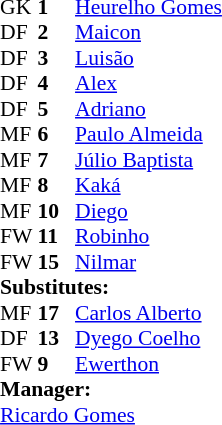<table cellspacing="0" cellpadding="0" style="font-size:90%; margin:0.2em auto;">
<tr>
<th width="25"></th>
<th width="25"></th>
</tr>
<tr>
<td>GK</td>
<td><strong>1</strong></td>
<td><a href='#'>Heurelho Gomes</a></td>
</tr>
<tr>
<td>DF</td>
<td><strong>2</strong></td>
<td><a href='#'>Maicon</a></td>
</tr>
<tr>
<td>DF</td>
<td><strong>3</strong></td>
<td><a href='#'>Luisão</a></td>
</tr>
<tr>
<td>DF</td>
<td><strong>4</strong></td>
<td><a href='#'>Alex</a></td>
</tr>
<tr>
<td>DF</td>
<td><strong>5</strong></td>
<td><a href='#'>Adriano</a></td>
<td></td>
<td></td>
</tr>
<tr>
<td>MF</td>
<td><strong>6</strong></td>
<td><a href='#'>Paulo Almeida</a></td>
</tr>
<tr>
<td>MF</td>
<td><strong>7</strong></td>
<td><a href='#'>Júlio Baptista</a></td>
</tr>
<tr>
<td>MF</td>
<td><strong>8</strong></td>
<td><a href='#'>Kaká</a></td>
</tr>
<tr>
<td>MF</td>
<td><strong>10</strong></td>
<td><a href='#'>Diego</a></td>
</tr>
<tr>
<td>FW</td>
<td><strong>11</strong></td>
<td><a href='#'>Robinho</a></td>
<td></td>
<td></td>
</tr>
<tr>
<td>FW</td>
<td><strong>15</strong></td>
<td><a href='#'>Nilmar</a></td>
<td></td>
<td></td>
</tr>
<tr>
<td colspan=3><strong>Substitutes:</strong></td>
</tr>
<tr>
<td>MF</td>
<td><strong>17</strong></td>
<td><a href='#'>Carlos Alberto</a></td>
<td></td>
<td></td>
</tr>
<tr>
<td>DF</td>
<td><strong>13</strong></td>
<td><a href='#'>Dyego Coelho</a></td>
<td></td>
<td></td>
</tr>
<tr>
<td>FW</td>
<td><strong>9</strong></td>
<td><a href='#'>Ewerthon</a></td>
<td></td>
<td></td>
</tr>
<tr>
<td colspan=3><strong>Manager:</strong></td>
</tr>
<tr>
<td colspan=4> <a href='#'>Ricardo Gomes</a></td>
</tr>
</table>
